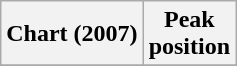<table class="wikitable plainrowheaders">
<tr>
<th scope="col">Chart (2007)</th>
<th scope="col">Peak<br> position</th>
</tr>
<tr>
</tr>
</table>
